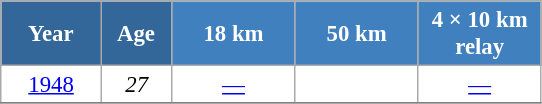<table class="wikitable" style="font-size:95%; text-align:center; border:grey solid 1px; border-collapse:collapse; background:#ffffff;">
<tr>
<th style="background-color:#369; color:white; width:60px;"> Year </th>
<th style="background-color:#369; color:white; width:40px;"> Age </th>
<th style="background-color:#4180be; color:white; width:75px;"> 18 km </th>
<th style="background-color:#4180be; color:white; width:75px;"> 50 km </th>
<th style="background-color:#4180be; color:white; width:75px;"> 4 × 10 km <br> relay </th>
</tr>
<tr>
<td><a href='#'>1948</a></td>
<td><em>27</em></td>
<td><a href='#'>—</a></td>
<td><a href='#'></a></td>
<td><a href='#'>—</a></td>
</tr>
<tr>
</tr>
</table>
